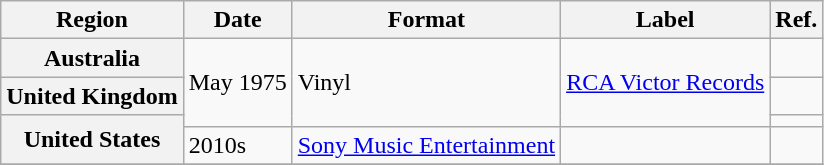<table class="wikitable plainrowheaders">
<tr>
<th scope="col">Region</th>
<th scope="col">Date</th>
<th scope="col">Format</th>
<th scope="col">Label</th>
<th scope="col">Ref.</th>
</tr>
<tr>
<th scope="row">Australia</th>
<td rowspan="3">May 1975</td>
<td rowspan="3">Vinyl</td>
<td rowspan="3"><a href='#'>RCA Victor Records</a></td>
<td></td>
</tr>
<tr>
<th scope="row">United Kingdom</th>
<td></td>
</tr>
<tr>
<th scope="row" rowspan="2">United States</th>
<td></td>
</tr>
<tr>
<td>2010s</td>
<td><a href='#'>Sony Music Entertainment</a></td>
<td></td>
<td></td>
</tr>
<tr>
</tr>
</table>
